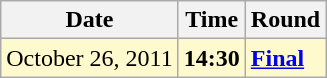<table class="wikitable">
<tr>
<th>Date</th>
<th>Time</th>
<th>Round</th>
</tr>
<tr style=background:lemonchiffon>
<td>October 26, 2011</td>
<td><strong>14:30</strong></td>
<td><strong><a href='#'>Final</a></strong></td>
</tr>
</table>
